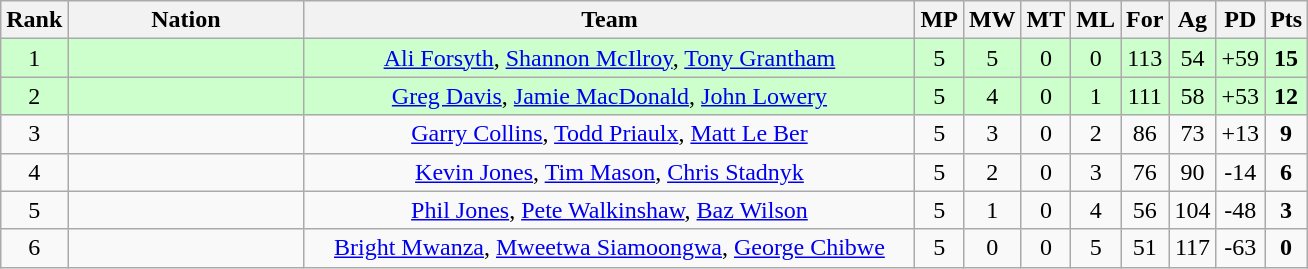<table class=wikitable style="text-align:center">
<tr>
<th width=20>Rank</th>
<th width=150>Nation</th>
<th width=400>Team</th>
<th width=20>MP</th>
<th width=20>MW</th>
<th width=20>MT</th>
<th width=20>ML</th>
<th width=20>For</th>
<th width=20>Ag</th>
<th width=20>PD</th>
<th width=20>Pts</th>
</tr>
<tr bgcolor="#ccffcc">
<td>1</td>
<td align=left><strong></strong></td>
<td><a href='#'>Ali Forsyth</a>, <a href='#'>Shannon McIlroy</a>, <a href='#'>Tony Grantham</a></td>
<td>5</td>
<td>5</td>
<td>0</td>
<td>0</td>
<td>113</td>
<td>54</td>
<td>+59</td>
<td><strong>15</strong></td>
</tr>
<tr bgcolor="#ccffcc">
<td>2</td>
<td align=left><strong></strong></td>
<td><a href='#'>Greg Davis</a>, <a href='#'>Jamie MacDonald</a>, <a href='#'>John Lowery</a></td>
<td>5</td>
<td>4</td>
<td>0</td>
<td>1</td>
<td>111</td>
<td>58</td>
<td>+53</td>
<td><strong>12</strong></td>
</tr>
<tr>
<td>3</td>
<td align=left></td>
<td><a href='#'>Garry Collins</a>, <a href='#'>Todd Priaulx</a>, <a href='#'>Matt Le Ber</a></td>
<td>5</td>
<td>3</td>
<td>0</td>
<td>2</td>
<td>86</td>
<td>73</td>
<td>+13</td>
<td><strong>9</strong></td>
</tr>
<tr>
<td>4</td>
<td align=left></td>
<td><a href='#'>Kevin Jones</a>, <a href='#'>Tim Mason</a>, <a href='#'>Chris Stadnyk</a></td>
<td>5</td>
<td>2</td>
<td>0</td>
<td>3</td>
<td>76</td>
<td>90</td>
<td>-14</td>
<td><strong>6</strong></td>
</tr>
<tr>
<td>5</td>
<td align=left></td>
<td><a href='#'>Phil Jones</a>, <a href='#'>Pete Walkinshaw</a>, <a href='#'>Baz Wilson</a></td>
<td>5</td>
<td>1</td>
<td>0</td>
<td>4</td>
<td>56</td>
<td>104</td>
<td>-48</td>
<td><strong>3</strong></td>
</tr>
<tr>
<td>6</td>
<td align=left></td>
<td><a href='#'>Bright Mwanza</a>, <a href='#'>Mweetwa Siamoongwa</a>, <a href='#'>George Chibwe</a></td>
<td>5</td>
<td>0</td>
<td>0</td>
<td>5</td>
<td>51</td>
<td>117</td>
<td>-63</td>
<td><strong>0</strong></td>
</tr>
</table>
